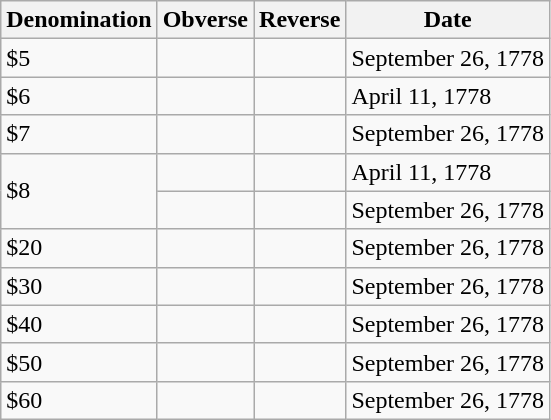<table class="wikitable">
<tr>
<th>Denomination</th>
<th>Obverse</th>
<th>Reverse</th>
<th>Date</th>
</tr>
<tr>
<td>$5</td>
<td></td>
<td></td>
<td>September 26, 1778</td>
</tr>
<tr>
<td>$6</td>
<td></td>
<td></td>
<td>April 11, 1778</td>
</tr>
<tr>
<td>$7</td>
<td></td>
<td></td>
<td>September 26, 1778</td>
</tr>
<tr>
<td rowspan="2">$8</td>
<td></td>
<td></td>
<td>April 11, 1778</td>
</tr>
<tr>
<td></td>
<td></td>
<td>September 26, 1778</td>
</tr>
<tr>
<td>$20</td>
<td></td>
<td></td>
<td>September 26, 1778</td>
</tr>
<tr>
<td>$30</td>
<td></td>
<td></td>
<td>September 26, 1778</td>
</tr>
<tr>
<td>$40</td>
<td></td>
<td></td>
<td>September 26, 1778</td>
</tr>
<tr>
<td>$50</td>
<td></td>
<td></td>
<td>September 26, 1778</td>
</tr>
<tr>
<td>$60</td>
<td></td>
<td></td>
<td>September 26, 1778</td>
</tr>
</table>
